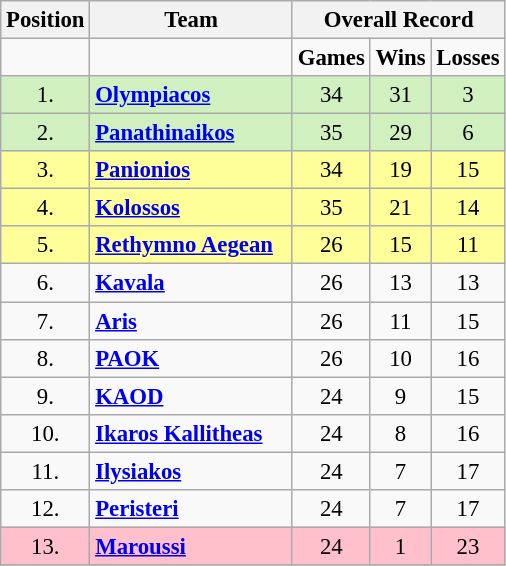<table class="wikitable" style="text-align: center; font-size:95%">
<tr>
<th width="44">Position</th>
<th width="128">Team</th>
<th colspan=4>Overall Record</th>
</tr>
<tr>
<td></td>
<td></td>
<td width="30"><strong>Games</strong></td>
<td width="30"><strong>Wins</strong></td>
<td width="30"><strong>Losses</strong></td>
</tr>
<tr bgcolor="D0F0C0">
<td>1.</td>
<td align="left"><strong><a href='#'>Olympiacos</a></strong></td>
<td>34</td>
<td>31</td>
<td>3</td>
</tr>
<tr bgcolor="D0F0C0">
<td>2.</td>
<td align="left"><strong><a href='#'>Panathinaikos</a></strong></td>
<td>35</td>
<td>29</td>
<td>6</td>
</tr>
<tr bgcolor="FFFF99">
<td>3.</td>
<td align="left"><strong><a href='#'>Panionios</a></strong></td>
<td>34</td>
<td>19</td>
<td>15</td>
</tr>
<tr bgcolor="FFFF99">
<td>4.</td>
<td align="left"><strong><a href='#'>Kolossos</a></strong></td>
<td>35</td>
<td>21</td>
<td>14</td>
</tr>
<tr bgcolor="FFFF99">
<td>5.</td>
<td align="left"><strong><a href='#'>Rethymno Aegean</a></strong></td>
<td>26</td>
<td>15</td>
<td>11</td>
</tr>
<tr>
<td>6.</td>
<td align="left"><strong><a href='#'>Kavala</a></strong></td>
<td>26</td>
<td>13</td>
<td>13</td>
</tr>
<tr>
<td>7.</td>
<td align="left"><strong><a href='#'>Aris</a></strong></td>
<td>26</td>
<td>11</td>
<td>15</td>
</tr>
<tr>
<td>8.</td>
<td align="left"><strong><a href='#'>PAOK</a></strong></td>
<td>26</td>
<td>10</td>
<td>16</td>
</tr>
<tr>
<td>9.</td>
<td align="left"><strong><a href='#'>KAOD</a></strong></td>
<td>24</td>
<td>9</td>
<td>15</td>
</tr>
<tr>
<td>10.</td>
<td align="left"><strong><a href='#'>Ikaros Kallitheas</a></strong></td>
<td>24</td>
<td>8</td>
<td>16</td>
</tr>
<tr>
<td>11.</td>
<td align="left"><strong><a href='#'>Ilysiakos</a></strong></td>
<td>24</td>
<td>7</td>
<td>17</td>
</tr>
<tr>
<td>12.</td>
<td align="left"><strong><a href='#'>Peristeri</a></strong></td>
<td>24</td>
<td>7</td>
<td>17</td>
</tr>
<tr bgcolor="ffc0cb">
<td>13.</td>
<td align="left"><strong><a href='#'>Maroussi</a></strong></td>
<td>24</td>
<td>1</td>
<td>23</td>
</tr>
<tr bgcolor="ffc0cb">
</tr>
</table>
